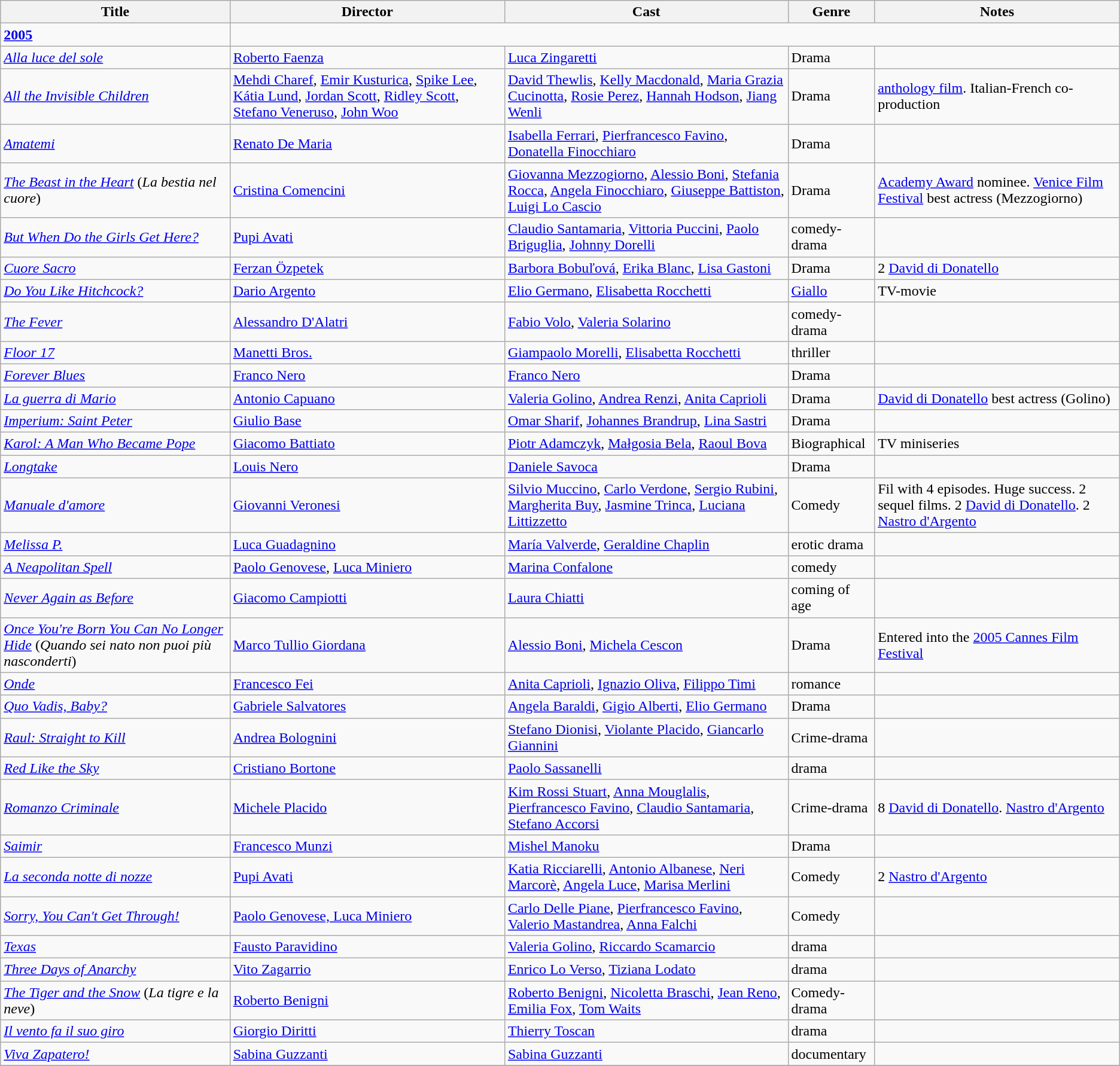<table class="wikitable">
<tr>
<th>Title</th>
<th>Director</th>
<th>Cast</th>
<th>Genre</th>
<th>Notes</th>
</tr>
<tr>
<td><strong><a href='#'>2005</a></strong></td>
</tr>
<tr>
<td><em><a href='#'>Alla luce del sole</a></em></td>
<td><a href='#'>Roberto Faenza</a></td>
<td><a href='#'>Luca Zingaretti</a></td>
<td>Drama</td>
<td></td>
</tr>
<tr>
<td><em><a href='#'>All the Invisible Children</a></em></td>
<td><a href='#'>Mehdi Charef</a>, <a href='#'>Emir Kusturica</a>, <a href='#'>Spike Lee</a>, <a href='#'>Kátia Lund</a>, <a href='#'>Jordan Scott</a>, <a href='#'>Ridley Scott</a>, <a href='#'>Stefano Veneruso</a>, <a href='#'>John Woo</a></td>
<td><a href='#'>David Thewlis</a>, <a href='#'>Kelly Macdonald</a>, <a href='#'>Maria Grazia Cucinotta</a>, <a href='#'>Rosie Perez</a>, <a href='#'>Hannah Hodson</a>, <a href='#'>Jiang Wenli</a></td>
<td>Drama</td>
<td><a href='#'>anthology film</a>. Italian-French co-production</td>
</tr>
<tr>
<td><em><a href='#'>Amatemi</a></em></td>
<td><a href='#'>Renato De Maria</a></td>
<td><a href='#'>Isabella Ferrari</a>, <a href='#'>Pierfrancesco Favino</a>, <a href='#'>Donatella Finocchiaro</a></td>
<td>Drama</td>
<td></td>
</tr>
<tr>
<td><em><a href='#'>The Beast in the Heart</a></em> (<em>La bestia nel cuore</em>)</td>
<td><a href='#'>Cristina Comencini</a></td>
<td><a href='#'>Giovanna Mezzogiorno</a>, <a href='#'>Alessio Boni</a>, <a href='#'>Stefania Rocca</a>, <a href='#'>Angela Finocchiaro</a>, <a href='#'>Giuseppe Battiston</a>, <a href='#'>Luigi Lo Cascio</a></td>
<td>Drama</td>
<td><a href='#'>Academy Award</a> nominee. <a href='#'>Venice Film Festival</a> best actress (Mezzogiorno)</td>
</tr>
<tr>
<td><em><a href='#'>But When Do the Girls Get Here?</a></em></td>
<td><a href='#'>Pupi Avati</a></td>
<td><a href='#'>Claudio Santamaria</a>, <a href='#'>Vittoria Puccini</a>, <a href='#'>Paolo Briguglia</a>, <a href='#'>Johnny Dorelli</a></td>
<td>comedy-drama</td>
<td></td>
</tr>
<tr>
<td><em><a href='#'>Cuore Sacro</a></em></td>
<td><a href='#'>Ferzan Özpetek</a></td>
<td><a href='#'>Barbora Bobuľová</a>, <a href='#'>Erika Blanc</a>, <a href='#'>Lisa Gastoni</a></td>
<td>Drama</td>
<td>2 <a href='#'>David di Donatello</a></td>
</tr>
<tr>
<td><em><a href='#'>Do You Like Hitchcock?</a></em></td>
<td><a href='#'>Dario Argento</a></td>
<td><a href='#'>Elio Germano</a>, <a href='#'>Elisabetta Rocchetti</a></td>
<td><a href='#'>Giallo</a></td>
<td>TV-movie</td>
</tr>
<tr>
<td><em><a href='#'>The Fever</a></em></td>
<td><a href='#'>Alessandro D'Alatri</a></td>
<td><a href='#'>Fabio Volo</a>, <a href='#'>Valeria Solarino</a></td>
<td>comedy-drama</td>
<td></td>
</tr>
<tr>
<td><em><a href='#'>Floor 17</a></em></td>
<td><a href='#'>Manetti Bros.</a></td>
<td><a href='#'>Giampaolo Morelli</a>, <a href='#'>Elisabetta Rocchetti</a></td>
<td>thriller</td>
<td></td>
</tr>
<tr>
<td><em><a href='#'>Forever Blues</a></em></td>
<td><a href='#'>Franco Nero</a></td>
<td><a href='#'>Franco Nero</a></td>
<td>Drama</td>
<td></td>
</tr>
<tr>
<td><em><a href='#'>La guerra di Mario</a></em></td>
<td><a href='#'>Antonio Capuano</a></td>
<td><a href='#'>Valeria Golino</a>, <a href='#'>Andrea Renzi</a>, <a href='#'>Anita Caprioli</a></td>
<td>Drama</td>
<td><a href='#'>David di Donatello</a> best actress (Golino)</td>
</tr>
<tr>
<td><em><a href='#'>Imperium: Saint Peter</a></em></td>
<td><a href='#'>Giulio Base</a></td>
<td><a href='#'>Omar Sharif</a>, <a href='#'>Johannes Brandrup</a>, <a href='#'>Lina Sastri</a></td>
<td>Drama</td>
<td></td>
</tr>
<tr>
<td><em><a href='#'>Karol: A Man Who Became Pope</a></em></td>
<td><a href='#'>Giacomo Battiato</a></td>
<td><a href='#'>Piotr Adamczyk</a>, <a href='#'>Małgosia Bela</a>, <a href='#'>Raoul Bova</a></td>
<td>Biographical</td>
<td>TV miniseries</td>
</tr>
<tr>
<td><em><a href='#'>Longtake</a></em></td>
<td><a href='#'>Louis Nero</a></td>
<td><a href='#'>Daniele Savoca</a></td>
<td>Drama</td>
<td></td>
</tr>
<tr>
<td><em><a href='#'>Manuale d'amore</a></em></td>
<td><a href='#'>Giovanni Veronesi</a></td>
<td><a href='#'>Silvio Muccino</a>, <a href='#'>Carlo Verdone</a>, <a href='#'>Sergio Rubini</a>, <a href='#'>Margherita Buy</a>, <a href='#'>Jasmine Trinca</a>, <a href='#'>Luciana Littizzetto</a></td>
<td>Comedy</td>
<td>Fil with 4 episodes. Huge success. 2 sequel films.  2 <a href='#'>David di Donatello</a>. 2 <a href='#'>Nastro d'Argento</a></td>
</tr>
<tr>
<td><em><a href='#'>Melissa P.</a></em></td>
<td><a href='#'>Luca Guadagnino</a></td>
<td><a href='#'>María Valverde</a>, <a href='#'>Geraldine Chaplin</a></td>
<td>erotic drama</td>
<td></td>
</tr>
<tr>
<td><em><a href='#'>A Neapolitan Spell</a></em></td>
<td><a href='#'>Paolo Genovese</a>, <a href='#'>Luca Miniero</a></td>
<td><a href='#'>Marina Confalone</a></td>
<td>comedy</td>
<td></td>
</tr>
<tr>
<td><em><a href='#'>Never Again as Before</a></em></td>
<td><a href='#'>Giacomo Campiotti</a></td>
<td><a href='#'>Laura Chiatti</a></td>
<td>coming of age</td>
<td></td>
</tr>
<tr>
<td><em><a href='#'>Once You're Born You Can No Longer Hide</a></em> (<em>Quando sei nato non puoi più nasconderti</em>)</td>
<td><a href='#'>Marco Tullio Giordana</a></td>
<td><a href='#'>Alessio Boni</a>, <a href='#'>Michela Cescon</a></td>
<td>Drama</td>
<td>Entered into the <a href='#'>2005 Cannes Film Festival</a></td>
</tr>
<tr>
<td><em><a href='#'>Onde</a></em></td>
<td><a href='#'>Francesco Fei</a></td>
<td><a href='#'>Anita Caprioli</a>, <a href='#'>Ignazio Oliva</a>, <a href='#'>Filippo Timi</a></td>
<td>romance</td>
<td></td>
</tr>
<tr>
<td><em><a href='#'>Quo Vadis, Baby?</a></em></td>
<td><a href='#'>Gabriele Salvatores</a></td>
<td><a href='#'>Angela Baraldi</a>, <a href='#'>Gigio Alberti</a>, <a href='#'>Elio Germano</a></td>
<td>Drama</td>
<td></td>
</tr>
<tr>
<td><em><a href='#'>Raul: Straight to Kill</a></em></td>
<td><a href='#'>Andrea Bolognini</a></td>
<td><a href='#'>Stefano Dionisi</a>, <a href='#'>Violante Placido</a>,  <a href='#'>Giancarlo Giannini</a></td>
<td>Crime-drama</td>
<td></td>
</tr>
<tr>
<td><em><a href='#'>Red Like the Sky</a></em></td>
<td><a href='#'>Cristiano Bortone</a></td>
<td><a href='#'>Paolo Sassanelli</a></td>
<td>drama</td>
<td></td>
</tr>
<tr>
<td><em><a href='#'>Romanzo Criminale</a></em></td>
<td><a href='#'>Michele Placido</a></td>
<td><a href='#'>Kim Rossi Stuart</a>, <a href='#'>Anna Mouglalis</a>, <a href='#'>Pierfrancesco Favino</a>, <a href='#'>Claudio Santamaria</a>,  <a href='#'>Stefano Accorsi</a></td>
<td>Crime-drama</td>
<td>8 <a href='#'>David di Donatello</a>. <a href='#'>Nastro d'Argento</a></td>
</tr>
<tr>
<td><em><a href='#'>Saimir</a></em></td>
<td><a href='#'>Francesco Munzi</a></td>
<td><a href='#'>Mishel Manoku</a></td>
<td>Drama</td>
<td></td>
</tr>
<tr>
<td><em><a href='#'>La seconda notte di nozze</a></em></td>
<td><a href='#'>Pupi Avati</a></td>
<td><a href='#'>Katia Ricciarelli</a>, <a href='#'>Antonio Albanese</a>, <a href='#'>Neri Marcorè</a>, <a href='#'>Angela Luce</a>, <a href='#'>Marisa Merlini</a></td>
<td>Comedy</td>
<td>2 <a href='#'>Nastro d'Argento</a></td>
</tr>
<tr>
<td><em><a href='#'>Sorry, You Can't Get Through!</a></em></td>
<td><a href='#'>Paolo Genovese, Luca Miniero</a></td>
<td><a href='#'>Carlo Delle Piane</a>, <a href='#'>Pierfrancesco Favino</a>, <a href='#'>Valerio Mastandrea</a>, <a href='#'>Anna Falchi</a></td>
<td>Comedy</td>
<td></td>
</tr>
<tr>
<td><em><a href='#'>Texas</a></em></td>
<td><a href='#'>Fausto Paravidino</a></td>
<td><a href='#'>Valeria Golino</a>, <a href='#'>Riccardo Scamarcio</a></td>
<td>drama</td>
<td></td>
</tr>
<tr>
<td><em><a href='#'>Three Days of Anarchy </a></em></td>
<td><a href='#'>Vito Zagarrio</a></td>
<td><a href='#'>Enrico Lo Verso</a>,  <a href='#'>Tiziana Lodato</a></td>
<td>drama</td>
<td></td>
</tr>
<tr>
<td><em><a href='#'>The Tiger and the Snow</a></em> (<em>La tigre e la neve</em>)</td>
<td><a href='#'>Roberto Benigni</a></td>
<td><a href='#'>Roberto Benigni</a>, <a href='#'>Nicoletta Braschi</a>, <a href='#'>Jean Reno</a>, <a href='#'>Emilia Fox</a>, <a href='#'>Tom Waits</a></td>
<td>Comedy-drama</td>
<td></td>
</tr>
<tr>
<td><em><a href='#'>Il vento fa il suo giro</a></em></td>
<td><a href='#'>Giorgio Diritti</a></td>
<td><a href='#'>Thierry Toscan</a></td>
<td>drama</td>
<td></td>
</tr>
<tr>
<td><em><a href='#'>Viva Zapatero!</a></em></td>
<td><a href='#'>Sabina Guzzanti</a></td>
<td><a href='#'>Sabina Guzzanti</a></td>
<td>documentary</td>
<td></td>
</tr>
<tr>
</tr>
</table>
